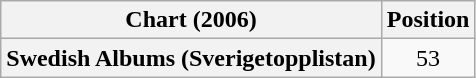<table class="wikitable plainrowheaders" style="text-align:center">
<tr>
<th scope="col">Chart (2006)</th>
<th scope="col">Position</th>
</tr>
<tr>
<th scope="row">Swedish Albums (Sverigetopplistan)</th>
<td>53</td>
</tr>
</table>
